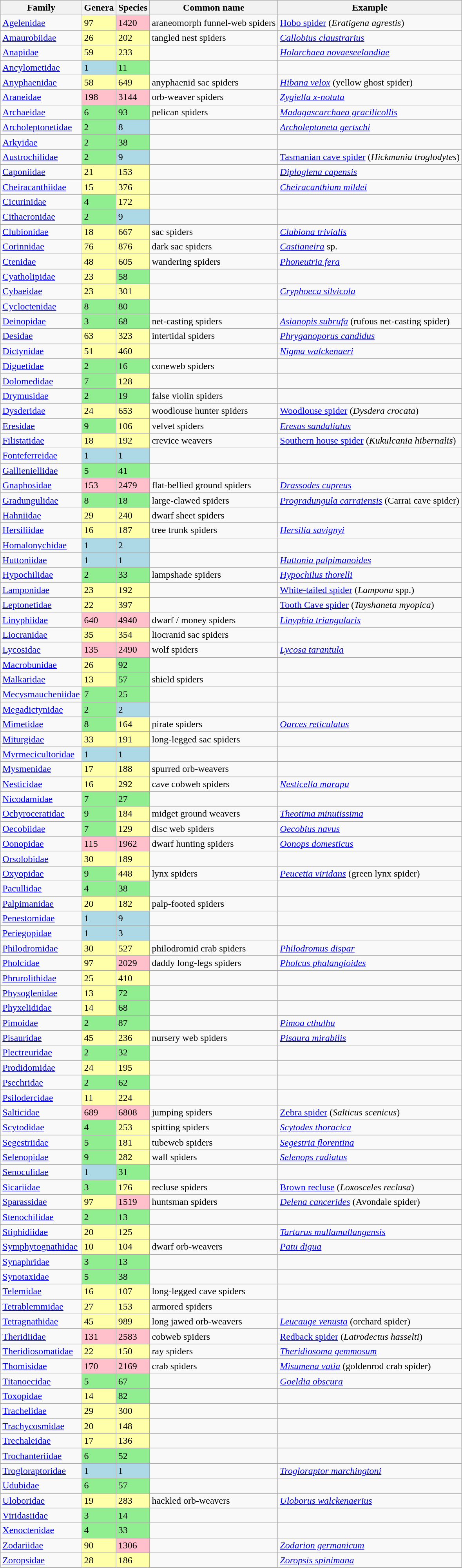<table class="wikitable">
<tr>
<th>Family</th>
<th>Genera</th>
<th>Species</th>
<th>Common name</th>
<th>Example</th>
</tr>
<tr>
<td><a href='#'>Agelenidae</a></td>
<td bgcolor="#FFA">97</td>
<td bgcolor="pink">1420</td>
<td>araneomorph funnel-web spiders</td>
<td><a href='#'>Hobo spider</a> (<em>Eratigena agrestis</em>)</td>
</tr>
<tr>
<td><a href='#'>Amaurobiidae</a></td>
<td bgcolor="#FFA">26</td>
<td bgcolor="#FFA">202</td>
<td>tangled nest spiders</td>
<td><em><a href='#'>Callobius claustrarius</a></em></td>
</tr>
<tr>
<td><a href='#'>Anapidae</a></td>
<td bgcolor="#FFA">59</td>
<td bgcolor="#FFA">233</td>
<td></td>
<td><em><a href='#'>Holarchaea novaeseelandiae</a></em></td>
</tr>
<tr>
<td><a href='#'>Ancylometidae</a></td>
<td bgcolor="lightblue">1</td>
<td bgcolor="lightgreen">11</td>
<td></td>
<td></td>
</tr>
<tr>
<td><a href='#'>Anyphaenidae</a></td>
<td bgcolor="#FFA">58</td>
<td bgcolor="#FFA">649</td>
<td>anyphaenid sac spiders</td>
<td><em><a href='#'>Hibana velox</a></em> (yellow ghost spider)</td>
</tr>
<tr>
<td><a href='#'>Araneidae</a></td>
<td bgcolor="pink">198</td>
<td bgcolor="pink">3144</td>
<td>orb-weaver spiders</td>
<td><em><a href='#'>Zygiella x-notata</a></em></td>
</tr>
<tr>
<td><a href='#'>Archaeidae</a></td>
<td bgcolor="lightgreen">6</td>
<td bgcolor="lightgreen">93</td>
<td>pelican spiders</td>
<td><em><a href='#'>Madagascarchaea gracilicollis</a></em></td>
</tr>
<tr>
<td><a href='#'>Archoleptonetidae</a></td>
<td bgcolor="lightgreen">2</td>
<td bgcolor="lightblue">8</td>
<td></td>
<td><em><a href='#'>Archoleptoneta gertschi</a></em></td>
</tr>
<tr>
<td><a href='#'>Arkyidae</a></td>
<td bgcolor="lightgreen">2</td>
<td bgcolor="lightgreen">38</td>
<td></td>
<td></td>
</tr>
<tr>
<td><a href='#'>Austrochilidae</a></td>
<td bgcolor="lightgreen">2</td>
<td bgcolor="lightblue">9</td>
<td></td>
<td><a href='#'>Tasmanian cave spider</a> (<em>Hickmania troglodytes</em>)</td>
</tr>
<tr>
<td><a href='#'>Caponiidae</a></td>
<td bgcolor="#FFA">21</td>
<td bgcolor="#FFA">153</td>
<td></td>
<td><em><a href='#'>Diploglena capensis</a></em></td>
</tr>
<tr>
<td><a href='#'>Cheiracanthiidae</a></td>
<td bgcolor="#FFA">15</td>
<td bgcolor="#FFA">376</td>
<td></td>
<td><em><a href='#'>Cheiracanthium mildei</a></em></td>
</tr>
<tr>
<td><a href='#'>Cicurinidae</a></td>
<td bgcolor="lightgreen">4</td>
<td bgcolor="#FFA">172</td>
<td></td>
<td></td>
</tr>
<tr>
<td><a href='#'>Cithaeronidae</a></td>
<td bgcolor="lightgreen">2</td>
<td bgcolor="lightblue">9</td>
<td></td>
<td></td>
</tr>
<tr>
<td><a href='#'>Clubionidae</a></td>
<td bgcolor="#FFA">18</td>
<td bgcolor="#FFA">667</td>
<td>sac spiders</td>
<td><em><a href='#'>Clubiona trivialis</a></em></td>
</tr>
<tr>
<td><a href='#'>Corinnidae</a></td>
<td bgcolor="#FFA">76</td>
<td bgcolor="#FFA">876</td>
<td>dark sac spiders</td>
<td><em><a href='#'>Castianeira</a></em> sp.</td>
</tr>
<tr>
<td><a href='#'>Ctenidae</a></td>
<td bgcolor="#FFA">48</td>
<td bgcolor="#FFA">605</td>
<td>wandering spiders</td>
<td><em><a href='#'>Phoneutria fera</a></em></td>
</tr>
<tr>
<td><a href='#'>Cyatholipidae</a></td>
<td bgcolor="#FFA">23</td>
<td bgcolor="lightgreen">58</td>
<td></td>
<td></td>
</tr>
<tr>
<td><a href='#'>Cybaeidae</a></td>
<td bgcolor="#FFA">23</td>
<td bgcolor="#FFA">301</td>
<td></td>
<td><em><a href='#'>Cryphoeca silvicola</a></em></td>
</tr>
<tr>
<td><a href='#'>Cycloctenidae</a></td>
<td bgcolor="lightgreen">8</td>
<td bgcolor="lightgreen">80</td>
<td></td>
<td></td>
</tr>
<tr>
<td><a href='#'>Deinopidae</a></td>
<td bgcolor="lightgreen">3</td>
<td bgcolor="lightgreen">68</td>
<td>net-casting spiders</td>
<td><em><a href='#'>Asianopis subrufa</a></em> (rufous net-casting spider)</td>
</tr>
<tr>
<td><a href='#'>Desidae</a></td>
<td bgcolor="#FFA">63</td>
<td bgcolor="#FFA">323</td>
<td>intertidal spiders</td>
<td><em><a href='#'>Phryganoporus candidus</a></em></td>
</tr>
<tr>
<td><a href='#'>Dictynidae</a></td>
<td bgcolor="#FFA">51</td>
<td bgcolor="#FFA">460</td>
<td></td>
<td><em><a href='#'>Nigma walckenaeri</a></em></td>
</tr>
<tr>
<td><a href='#'>Diguetidae</a></td>
<td bgcolor="lightgreen">2</td>
<td bgcolor="lightgreen">16</td>
<td>coneweb spiders</td>
<td></td>
</tr>
<tr>
<td><a href='#'>Dolomedidae</a></td>
<td bgcolor="lightgreen">7</td>
<td bgcolor="#FFA">128</td>
<td></td>
<td></td>
</tr>
<tr>
<td><a href='#'>Drymusidae</a></td>
<td bgcolor="lightgreen">2</td>
<td bgcolor="lightgreen">19</td>
<td>false violin spiders</td>
<td></td>
</tr>
<tr>
<td><a href='#'>Dysderidae</a></td>
<td bgcolor="#FFA">24</td>
<td bgcolor="#FFA">653</td>
<td>woodlouse hunter spiders</td>
<td><a href='#'>Woodlouse spider</a> (<em>Dysdera crocata</em>)</td>
</tr>
<tr>
<td><a href='#'>Eresidae</a></td>
<td bgcolor="lightgreen">9</td>
<td bgcolor="#FFA">106</td>
<td>velvet spiders</td>
<td><em><a href='#'>Eresus sandaliatus</a></em></td>
</tr>
<tr>
<td><a href='#'>Filistatidae</a></td>
<td bgcolor="#FFA">18</td>
<td bgcolor="#FFA">192</td>
<td>crevice weavers</td>
<td><a href='#'>Southern house spider</a> (<em>Kukulcania hibernalis</em>)</td>
</tr>
<tr>
<td><a href='#'>Fonteferreidae</a></td>
<td bgcolor="lightblue">1</td>
<td bgcolor="lightblue">1</td>
<td></td>
<td></td>
</tr>
<tr>
<td><a href='#'>Gallieniellidae</a></td>
<td bgcolor="lightgreen">5</td>
<td bgcolor="lightgreen">41</td>
<td></td>
<td></td>
</tr>
<tr>
<td><a href='#'>Gnaphosidae</a></td>
<td bgcolor="pink">153</td>
<td bgcolor="pink">2479</td>
<td>flat-bellied ground spiders</td>
<td><em><a href='#'>Drassodes cupreus</a></em></td>
</tr>
<tr>
<td><a href='#'>Gradungulidae</a></td>
<td bgcolor="lightgreen">8</td>
<td bgcolor="lightgreen">18</td>
<td>large-clawed spiders</td>
<td><em><a href='#'>Progradungula carraiensis</a></em> (Carrai cave spider)</td>
</tr>
<tr>
<td><a href='#'>Hahniidae</a></td>
<td bgcolor="#FFA">29</td>
<td bgcolor="#FFA">240</td>
<td>dwarf sheet spiders</td>
<td></td>
</tr>
<tr>
<td><a href='#'>Hersiliidae</a></td>
<td bgcolor="#FFA">16</td>
<td bgcolor="#FFA">187</td>
<td>tree trunk spiders</td>
<td><em><a href='#'>Hersilia savignyi</a></em></td>
</tr>
<tr>
<td><a href='#'>Homalonychidae</a></td>
<td bgcolor="lightblue">1</td>
<td bgcolor="lightblue">2</td>
<td></td>
<td></td>
</tr>
<tr>
<td><a href='#'>Huttoniidae</a></td>
<td bgcolor="lightblue">1</td>
<td bgcolor="lightblue">1</td>
<td></td>
<td><em><a href='#'>Huttonia palpimanoides</a></em></td>
</tr>
<tr>
<td><a href='#'>Hypochilidae</a></td>
<td bgcolor="lightgreen">2</td>
<td bgcolor="lightgreen">33</td>
<td>lampshade spiders</td>
<td><em><a href='#'>Hypochilus thorelli</a></em></td>
</tr>
<tr>
<td><a href='#'>Lamponidae</a></td>
<td bgcolor="#FFA">23</td>
<td bgcolor="#FFA">192</td>
<td></td>
<td><a href='#'>White-tailed spider</a> (<em>Lampona</em> spp.)</td>
</tr>
<tr>
<td><a href='#'>Leptonetidae</a></td>
<td bgcolor="#FFA">22</td>
<td bgcolor="#FFA">397</td>
<td></td>
<td><a href='#'>Tooth Cave spider</a> (<em>Tayshaneta myopica</em>)</td>
</tr>
<tr>
<td><a href='#'>Linyphiidae</a></td>
<td bgcolor="pink">640</td>
<td bgcolor="pink">4940</td>
<td>dwarf / money spiders</td>
<td><em><a href='#'>Linyphia triangularis</a></em></td>
</tr>
<tr>
<td><a href='#'>Liocranidae</a></td>
<td bgcolor="#FFA">35</td>
<td bgcolor="#FFA">354</td>
<td>liocranid sac spiders</td>
<td></td>
</tr>
<tr>
<td><a href='#'>Lycosidae</a></td>
<td bgcolor="pink">135</td>
<td bgcolor="pink">2490</td>
<td>wolf spiders</td>
<td><em><a href='#'>Lycosa tarantula</a></em></td>
</tr>
<tr>
<td><a href='#'>Macrobunidae</a></td>
<td bgcolor="#FFA">26</td>
<td bgcolor="lightgreen">92</td>
<td></td>
<td></td>
</tr>
<tr>
<td><a href='#'>Malkaridae</a></td>
<td bgcolor="#FFA">13</td>
<td bgcolor="lightgreen">57</td>
<td>shield spiders</td>
<td></td>
</tr>
<tr>
<td><a href='#'>Mecysmaucheniidae</a></td>
<td bgcolor="lightgreen">7</td>
<td bgcolor="lightgreen">25</td>
<td></td>
<td></td>
</tr>
<tr>
<td><a href='#'>Megadictynidae</a></td>
<td bgcolor="lightgreen">2</td>
<td bgcolor="lightblue">2</td>
<td></td>
<td></td>
</tr>
<tr>
<td><a href='#'>Mimetidae</a></td>
<td bgcolor="lightgreen">8</td>
<td bgcolor="#FFA">164</td>
<td>pirate spiders</td>
<td><em><a href='#'>Oarces reticulatus</a></em></td>
</tr>
<tr>
<td><a href='#'>Miturgidae</a></td>
<td bgcolor="#FFA">33</td>
<td bgcolor="#FFA">191</td>
<td>long-legged sac spiders</td>
<td></td>
</tr>
<tr>
<td><a href='#'>Myrmecicultoridae</a></td>
<td bgcolor="lightblue">1</td>
<td bgcolor="lightblue">1</td>
<td></td>
<td></td>
</tr>
<tr>
<td><a href='#'>Mysmenidae</a></td>
<td bgcolor="#FFA">17</td>
<td bgcolor="#FFA">188</td>
<td>spurred orb-weavers</td>
<td></td>
</tr>
<tr>
<td><a href='#'>Nesticidae</a></td>
<td bgcolor="#FFA">16</td>
<td bgcolor="#FFA">292</td>
<td>cave cobweb spiders</td>
<td><em><a href='#'>Nesticella marapu</a></em></td>
</tr>
<tr>
<td><a href='#'>Nicodamidae</a></td>
<td bgcolor="lightgreen">7</td>
<td bgcolor="lightgreen">27</td>
<td></td>
<td></td>
</tr>
<tr>
<td><a href='#'>Ochyroceratidae</a></td>
<td bgcolor="lightgreen">9</td>
<td bgcolor="#FFA">184</td>
<td>midget ground weavers</td>
<td><em><a href='#'>Theotima minutissima</a></em></td>
</tr>
<tr>
<td><a href='#'>Oecobiidae</a></td>
<td bgcolor="lightgreen">7</td>
<td bgcolor="#FFA">129</td>
<td>disc web spiders</td>
<td><em><a href='#'>Oecobius navus</a></em></td>
</tr>
<tr>
<td><a href='#'>Oonopidae</a></td>
<td bgcolor="pink">115</td>
<td bgcolor="pink">1962</td>
<td>dwarf hunting spiders</td>
<td><em><a href='#'>Oonops domesticus</a></em></td>
</tr>
<tr>
<td><a href='#'>Orsolobidae</a></td>
<td bgcolor="#FFA">30</td>
<td bgcolor="#FFA">189</td>
<td></td>
<td></td>
</tr>
<tr>
<td><a href='#'>Oxyopidae</a></td>
<td bgcolor="lightgreen">9</td>
<td bgcolor="#FFA">448</td>
<td>lynx spiders</td>
<td><em><a href='#'>Peucetia viridans</a></em> (green lynx spider)</td>
</tr>
<tr>
<td><a href='#'>Pacullidae</a></td>
<td bgcolor="lightgreen">4</td>
<td bgcolor="lightgreen">38</td>
<td></td>
<td></td>
</tr>
<tr>
<td><a href='#'>Palpimanidae</a></td>
<td bgcolor="#FFA">20</td>
<td bgcolor="#FFA">182</td>
<td>palp-footed spiders</td>
<td></td>
</tr>
<tr>
<td><a href='#'>Penestomidae</a></td>
<td bgcolor="lightblue">1</td>
<td bgcolor="lightblue">9</td>
<td></td>
<td></td>
</tr>
<tr>
<td><a href='#'>Periegopidae</a></td>
<td bgcolor="lightblue">1</td>
<td bgcolor="lightblue">3</td>
<td></td>
<td></td>
</tr>
<tr>
<td><a href='#'>Philodromidae</a></td>
<td bgcolor="#FFA">30</td>
<td bgcolor="#FFA">527</td>
<td>philodromid crab spiders</td>
<td><em><a href='#'>Philodromus dispar</a></em></td>
</tr>
<tr>
<td><a href='#'>Pholcidae</a></td>
<td bgcolor="#FFA">97</td>
<td bgcolor="pink">2029</td>
<td>daddy long-legs spiders</td>
<td><em><a href='#'>Pholcus phalangioides</a></em></td>
</tr>
<tr>
<td><a href='#'>Phrurolithidae</a></td>
<td bgcolor="#FFA">25</td>
<td bgcolor="#FFA">410</td>
<td></td>
<td></td>
</tr>
<tr>
<td><a href='#'>Physoglenidae</a></td>
<td bgcolor="#FFA">13</td>
<td bgcolor="lightgreen">72</td>
<td></td>
<td></td>
</tr>
<tr>
<td><a href='#'>Phyxelididae</a></td>
<td bgcolor="#FFA">14</td>
<td bgcolor="lightgreen">68</td>
<td></td>
<td></td>
</tr>
<tr>
<td><a href='#'>Pimoidae</a></td>
<td bgcolor="lightgreen">2</td>
<td bgcolor="lightgreen">87</td>
<td></td>
<td><em><a href='#'>Pimoa cthulhu</a></em></td>
</tr>
<tr>
<td><a href='#'>Pisauridae</a></td>
<td bgcolor="#FFA">45</td>
<td bgcolor="#FFA">236</td>
<td>nursery web spiders</td>
<td><em><a href='#'>Pisaura mirabilis</a></em></td>
</tr>
<tr>
<td><a href='#'>Plectreuridae</a></td>
<td bgcolor="lightgreen">2</td>
<td bgcolor="lightgreen">32</td>
<td></td>
<td></td>
</tr>
<tr>
<td><a href='#'>Prodidomidae</a></td>
<td bgcolor="#FFA">24</td>
<td bgcolor="#FFA">195</td>
<td></td>
<td></td>
</tr>
<tr>
<td><a href='#'>Psechridae</a></td>
<td bgcolor="lightgreen">2</td>
<td bgcolor="lightgreen">62</td>
<td></td>
<td></td>
</tr>
<tr>
<td><a href='#'>Psilodercidae</a></td>
<td bgcolor="#FFA">11</td>
<td bgcolor="#FFA">224</td>
<td></td>
<td></td>
</tr>
<tr>
<td><a href='#'>Salticidae</a></td>
<td bgcolor="pink">689</td>
<td bgcolor="pink">6808</td>
<td>jumping spiders</td>
<td><a href='#'>Zebra spider</a> (<em>Salticus scenicus</em>)</td>
</tr>
<tr>
<td><a href='#'>Scytodidae</a></td>
<td bgcolor="lightgreen">4</td>
<td bgcolor="#FFA">253</td>
<td>spitting spiders</td>
<td><em><a href='#'>Scytodes thoracica</a></em></td>
</tr>
<tr>
<td><a href='#'>Segestriidae</a></td>
<td bgcolor="lightgreen">5</td>
<td bgcolor="#FFA">181</td>
<td>tubeweb spiders</td>
<td><em><a href='#'>Segestria florentina</a></em></td>
</tr>
<tr>
<td><a href='#'>Selenopidae</a></td>
<td bgcolor="lightgreen">9</td>
<td bgcolor="#FFA">282</td>
<td>wall spiders</td>
<td><em><a href='#'>Selenops radiatus</a></em></td>
</tr>
<tr>
<td><a href='#'>Senoculidae</a></td>
<td bgcolor="lightblue">1</td>
<td bgcolor="lightgreen">31</td>
<td></td>
<td></td>
</tr>
<tr>
<td><a href='#'>Sicariidae</a></td>
<td bgcolor="lightgreen">3</td>
<td bgcolor="#FFA">176</td>
<td>recluse spiders</td>
<td><a href='#'>Brown recluse</a> (<em>Loxosceles reclusa</em>)</td>
</tr>
<tr>
<td><a href='#'>Sparassidae</a></td>
<td bgcolor="#FFA">97</td>
<td bgcolor="pink">1519</td>
<td>huntsman spiders</td>
<td><em><a href='#'>Delena cancerides</a></em> (Avondale spider)</td>
</tr>
<tr>
<td><a href='#'>Stenochilidae</a></td>
<td bgcolor="lightgreen">2</td>
<td bgcolor="lightgreen">13</td>
<td></td>
<td></td>
</tr>
<tr>
<td><a href='#'>Stiphidiidae</a></td>
<td bgcolor="#FFA">20</td>
<td bgcolor="#FFA">125</td>
<td></td>
<td><em><a href='#'>Tartarus mullamullangensis</a></em></td>
</tr>
<tr>
<td><a href='#'>Symphytognathidae</a></td>
<td bgcolor="#FFA">10</td>
<td bgcolor="#FFA">104</td>
<td>dwarf orb-weavers</td>
<td><em><a href='#'>Patu digua</a></em></td>
</tr>
<tr>
<td><a href='#'>Synaphridae</a></td>
<td bgcolor="lightgreen">3</td>
<td bgcolor="lightgreen">13</td>
<td></td>
<td></td>
</tr>
<tr>
<td><a href='#'>Synotaxidae</a></td>
<td bgcolor="lightgreen">5</td>
<td bgcolor="lightgreen">38</td>
<td></td>
<td></td>
</tr>
<tr>
<td><a href='#'>Telemidae</a></td>
<td bgcolor="#FFA">16</td>
<td bgcolor="#FFA">107</td>
<td>long-legged cave spiders</td>
<td></td>
</tr>
<tr>
<td><a href='#'>Tetrablemmidae</a></td>
<td bgcolor="#FFA">27</td>
<td bgcolor="#FFA">153</td>
<td>armored spiders</td>
<td></td>
</tr>
<tr>
<td><a href='#'>Tetragnathidae</a></td>
<td bgcolor="#FFA">45</td>
<td bgcolor="#FFA">989</td>
<td>long jawed orb-weavers</td>
<td><em><a href='#'>Leucauge venusta</a></em> (orchard spider)</td>
</tr>
<tr>
<td><a href='#'>Theridiidae</a></td>
<td bgcolor="pink">131</td>
<td bgcolor="pink">2583</td>
<td>cobweb spiders</td>
<td><a href='#'>Redback spider</a> (<em>Latrodectus hasselti</em>)</td>
</tr>
<tr>
<td><a href='#'>Theridiosomatidae</a></td>
<td bgcolor="#FFA">22</td>
<td bgcolor="#FFA">150</td>
<td>ray spiders</td>
<td><em><a href='#'>Theridiosoma gemmosum</a></em></td>
</tr>
<tr>
<td><a href='#'>Thomisidae</a></td>
<td bgcolor="pink">170</td>
<td bgcolor="pink">2169</td>
<td>crab spiders</td>
<td><em><a href='#'>Misumena vatia</a></em> (goldenrod crab spider)</td>
</tr>
<tr>
<td><a href='#'>Titanoecidae</a></td>
<td bgcolor="lightgreen">5</td>
<td bgcolor="lightgreen">67</td>
<td></td>
<td><em><a href='#'>Goeldia obscura</a></em></td>
</tr>
<tr>
<td><a href='#'>Toxopidae</a></td>
<td bgcolor="#FFA">14</td>
<td bgcolor="lightgreen">82</td>
<td></td>
<td></td>
</tr>
<tr>
<td><a href='#'>Trachelidae</a></td>
<td bgcolor="#FFA">29</td>
<td bgcolor="#FFA">300</td>
<td></td>
<td></td>
</tr>
<tr>
<td><a href='#'>Trachycosmidae</a></td>
<td bgcolor="#FFA">20</td>
<td bgcolor="#FFA">148</td>
<td></td>
<td></td>
</tr>
<tr>
<td><a href='#'>Trechaleidae</a></td>
<td bgcolor="#FFA">17</td>
<td bgcolor="#FFA">136</td>
<td></td>
<td></td>
</tr>
<tr>
<td><a href='#'>Trochanteriidae</a></td>
<td bgcolor="lightgreen">6</td>
<td bgcolor="lightgreen">52</td>
<td></td>
<td></td>
</tr>
<tr>
<td><a href='#'>Trogloraptoridae</a></td>
<td bgcolor="lightblue">1</td>
<td bgcolor="lightblue">1</td>
<td></td>
<td><em><a href='#'>Trogloraptor marchingtoni</a></em></td>
</tr>
<tr>
<td><a href='#'>Udubidae</a></td>
<td bgcolor="lightgreen">6</td>
<td bgcolor="lightgreen">57</td>
<td></td>
<td></td>
</tr>
<tr>
<td><a href='#'>Uloboridae</a></td>
<td bgcolor="#FFA">19</td>
<td bgcolor="#FFA">283</td>
<td>hackled orb-weavers</td>
<td><em><a href='#'>Uloborus walckenaerius</a></em></td>
</tr>
<tr>
<td><a href='#'>Viridasiidae</a></td>
<td bgcolor="lightgreen">3</td>
<td bgcolor="lightgreen">14</td>
<td></td>
<td></td>
</tr>
<tr>
<td><a href='#'>Xenoctenidae</a></td>
<td bgcolor="lightgreen">4</td>
<td bgcolor="lightgreen">33</td>
<td></td>
<td></td>
</tr>
<tr>
<td><a href='#'>Zodariidae</a></td>
<td bgcolor="#FFA">90</td>
<td bgcolor="pink">1306</td>
<td></td>
<td><em><a href='#'>Zodarion germanicum</a></em></td>
</tr>
<tr>
<td><a href='#'>Zoropsidae</a></td>
<td bgcolor="#FFA">28</td>
<td bgcolor="#FFA">186</td>
<td></td>
<td><em><a href='#'>Zoropsis spinimana</a></em></td>
</tr>
</table>
